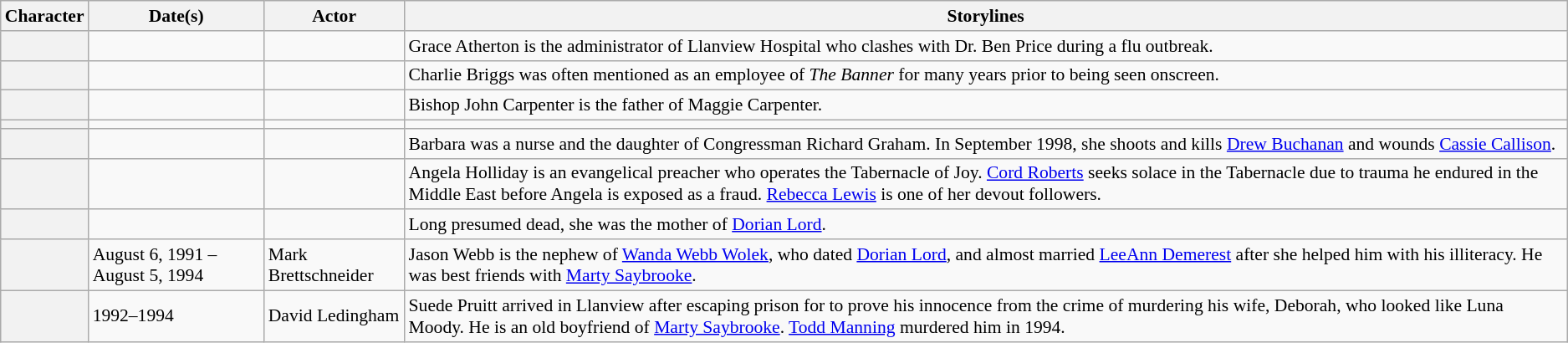<table class="wikitable plainrowheaders" style="font-size:90%">
<tr>
<th scope="col">Character</th>
<th scope="col">Date(s)</th>
<th scope="col">Actor</th>
<th scope="col">Storylines</th>
</tr>
<tr>
<th scope="row"><strong></strong></th>
<td></td>
<td></td>
<td>Grace Atherton is the administrator of Llanview Hospital who clashes with Dr. Ben Price during a flu outbreak.</td>
</tr>
<tr>
<th scope="row"><strong></strong></th>
<td></td>
<td></td>
<td>Charlie Briggs was often mentioned as an employee of <em>The Banner</em> for many years prior to being seen onscreen.</td>
</tr>
<tr>
<th scope="row"><strong></strong></th>
<td></td>
<td></td>
<td>Bishop John Carpenter is the father of Maggie Carpenter.</td>
</tr>
<tr>
<th scope="row"><strong></strong></th>
<td></td>
<td></td>
<td></td>
</tr>
<tr>
<th scope="row"><strong></strong></th>
<td></td>
<td></td>
<td>Barbara was a nurse and the daughter of Congressman Richard Graham. In September 1998, she shoots and kills <a href='#'>Drew Buchanan</a> and wounds <a href='#'>Cassie Callison</a>.</td>
</tr>
<tr>
<th scope="row"><strong></strong></th>
<td></td>
<td></td>
<td>Angela Holliday is an evangelical preacher who operates the Tabernacle of Joy. <a href='#'>Cord Roberts</a> seeks solace in the Tabernacle due to trauma he endured in the Middle East before Angela is exposed as a fraud. <a href='#'>Rebecca Lewis</a> is one of her devout followers.</td>
</tr>
<tr>
<th scope="row"><strong></strong></th>
<td></td>
<td></td>
<td>Long presumed dead, she was the mother of <a href='#'>Dorian Lord</a>.</td>
</tr>
<tr>
<th scope="row"><strong></strong></th>
<td>August 6, 1991 – August 5, 1994</td>
<td>Mark Brettschneider</td>
<td>Jason Webb is the nephew of <a href='#'>Wanda Webb Wolek</a>, who dated <a href='#'>Dorian Lord</a>, and almost married <a href='#'>LeeAnn Demerest</a> after she helped him with his illiteracy. He was best friends with <a href='#'>Marty Saybrooke</a>.</td>
</tr>
<tr>
<th scope="row"><strong></strong></th>
<td>1992–1994</td>
<td>David Ledingham</td>
<td>Suede Pruitt arrived in Llanview after escaping prison for to prove his innocence from the crime of murdering his wife, Deborah, who looked like Luna Moody. He is an old boyfriend of <a href='#'>Marty Saybrooke</a>. <a href='#'>Todd Manning</a> murdered him in 1994.</td>
</tr>
</table>
